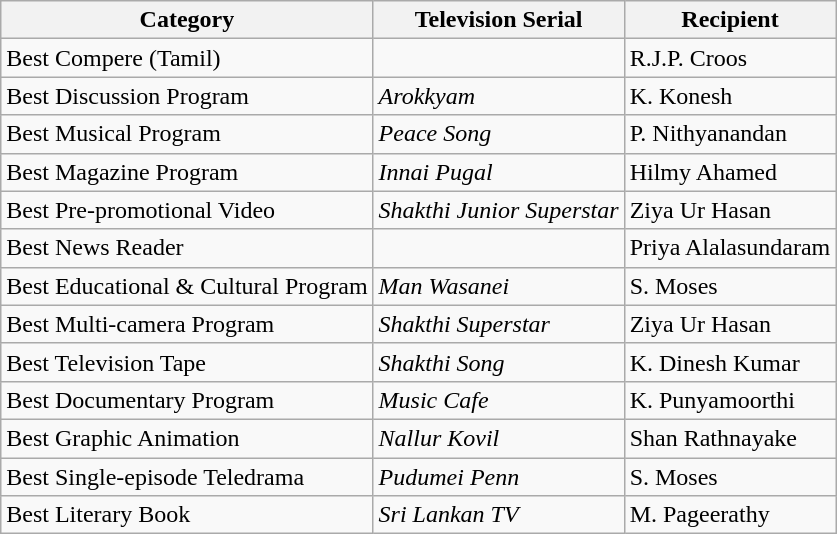<table class="wikitable plainrowheaders sortable">
<tr>
<th scope="col">Category</th>
<th scope="col">Television Serial</th>
<th scope="col">Recipient</th>
</tr>
<tr>
<td>Best Compere (Tamil)</td>
<td></td>
<td>R.J.P. Croos</td>
</tr>
<tr>
<td>Best Discussion Program</td>
<td><em>Arokkyam</em></td>
<td>K. Konesh</td>
</tr>
<tr>
<td>Best Musical Program</td>
<td><em>Peace Song</em></td>
<td>P. Nithyanandan</td>
</tr>
<tr>
<td>Best Magazine Program</td>
<td><em>Innai Pugal</em></td>
<td>Hilmy Ahamed</td>
</tr>
<tr>
<td>Best Pre-promotional Video</td>
<td><em>Shakthi Junior Superstar</em></td>
<td>Ziya Ur Hasan</td>
</tr>
<tr>
<td>Best News Reader</td>
<td></td>
<td>Priya Alalasundaram</td>
</tr>
<tr>
<td>Best Educational & Cultural Program</td>
<td><em>Man Wasanei</em></td>
<td>S. Moses</td>
</tr>
<tr>
<td>Best Multi-camera Program</td>
<td><em>Shakthi Superstar</em></td>
<td>Ziya Ur Hasan</td>
</tr>
<tr>
<td>Best Television Tape</td>
<td><em>Shakthi Song</em></td>
<td>K. Dinesh Kumar</td>
</tr>
<tr>
<td>Best Documentary Program</td>
<td><em>Music Cafe</em></td>
<td>K. Punyamoorthi</td>
</tr>
<tr>
<td>Best Graphic Animation</td>
<td><em>Nallur Kovil</em></td>
<td>Shan Rathnayake</td>
</tr>
<tr>
<td>Best Single-episode Teledrama</td>
<td><em>Pudumei Penn</em></td>
<td>S. Moses</td>
</tr>
<tr>
<td>Best Literary Book</td>
<td><em>Sri Lankan TV</em></td>
<td>M. Pageerathy</td>
</tr>
</table>
